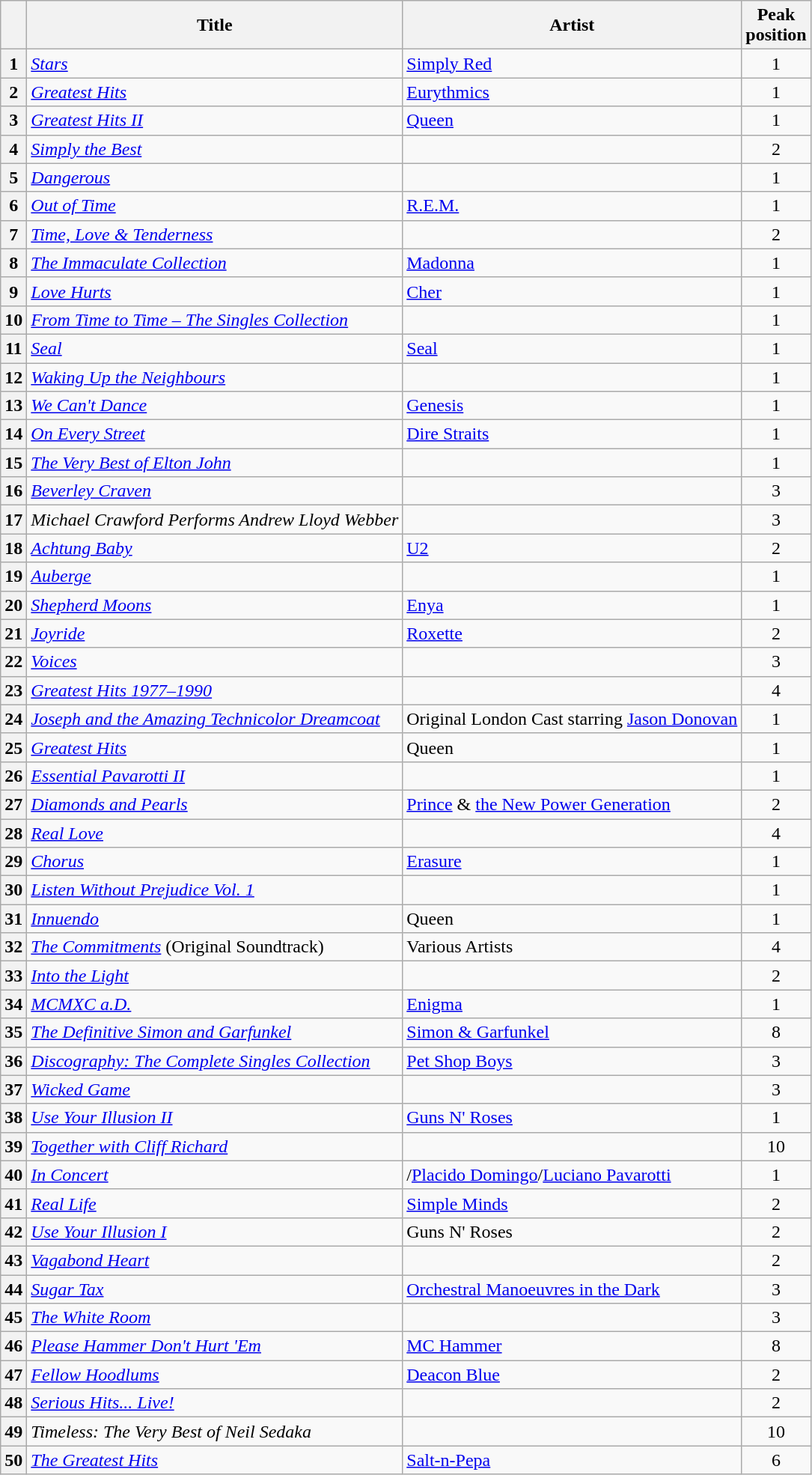<table class="wikitable sortable plainrowheaders">
<tr>
<th scope=col></th>
<th scope=col>Title</th>
<th scope=col>Artist</th>
<th scope=col>Peak<br>position</th>
</tr>
<tr>
<th scope=row style="text-align:center;">1</th>
<td><em><a href='#'>Stars</a></em></td>
<td><a href='#'>Simply Red</a></td>
<td align="center">1</td>
</tr>
<tr>
<th scope=row style="text-align:center;">2</th>
<td><em><a href='#'>Greatest Hits</a></em></td>
<td><a href='#'>Eurythmics</a></td>
<td align="center">1</td>
</tr>
<tr>
<th scope=row style="text-align:center;">3</th>
<td><em><a href='#'>Greatest Hits II</a></em></td>
<td><a href='#'>Queen</a></td>
<td align="center">1</td>
</tr>
<tr>
<th scope=row style="text-align:center;">4</th>
<td><em><a href='#'>Simply the Best</a></em></td>
<td></td>
<td align="center">2</td>
</tr>
<tr>
<th scope=row style="text-align:center;">5</th>
<td><em><a href='#'>Dangerous</a></em></td>
<td></td>
<td align="center">1</td>
</tr>
<tr>
<th scope=row style="text-align:center;">6</th>
<td><em><a href='#'>Out of Time</a></em></td>
<td><a href='#'>R.E.M.</a></td>
<td align="center">1</td>
</tr>
<tr>
<th scope=row style="text-align:center;">7</th>
<td><em><a href='#'>Time, Love & Tenderness</a></em></td>
<td></td>
<td align="center">2</td>
</tr>
<tr>
<th scope=row style="text-align:center;">8</th>
<td><em><a href='#'>The Immaculate Collection</a></em></td>
<td><a href='#'>Madonna</a></td>
<td align="center">1</td>
</tr>
<tr>
<th scope=row style="text-align:center;">9</th>
<td><em><a href='#'>Love Hurts</a></em></td>
<td><a href='#'>Cher</a></td>
<td align="center">1</td>
</tr>
<tr>
<th scope=row style="text-align:center;">10</th>
<td><em><a href='#'>From Time to Time – The Singles Collection</a></em></td>
<td></td>
<td align="center">1</td>
</tr>
<tr>
<th scope=row style="text-align:center;">11</th>
<td><em><a href='#'>Seal</a></em></td>
<td><a href='#'>Seal</a></td>
<td align="center">1</td>
</tr>
<tr>
<th scope=row style="text-align:center;">12</th>
<td><em><a href='#'>Waking Up the Neighbours</a></em></td>
<td></td>
<td align="center">1</td>
</tr>
<tr>
<th scope=row style="text-align:center;">13</th>
<td><em><a href='#'>We Can't Dance</a></em></td>
<td><a href='#'>Genesis</a></td>
<td align="center">1</td>
</tr>
<tr>
<th scope=row style="text-align:center;">14</th>
<td><em><a href='#'>On Every Street</a></em></td>
<td><a href='#'>Dire Straits</a></td>
<td align="center">1</td>
</tr>
<tr>
<th scope=row style="text-align:center;">15</th>
<td><em><a href='#'>The Very Best of Elton John</a></em></td>
<td></td>
<td align="center">1</td>
</tr>
<tr>
<th scope=row style="text-align:center;">16</th>
<td><em><a href='#'>Beverley Craven</a></em></td>
<td></td>
<td align="center">3</td>
</tr>
<tr>
<th scope=row style="text-align:center;">17</th>
<td><em>Michael Crawford Performs Andrew Lloyd Webber</em></td>
<td></td>
<td align="center">3</td>
</tr>
<tr>
<th scope=row style="text-align:center;">18</th>
<td><em><a href='#'>Achtung Baby</a></em></td>
<td><a href='#'>U2</a></td>
<td align="center">2</td>
</tr>
<tr>
<th scope=row style="text-align:center;">19</th>
<td><em><a href='#'>Auberge</a></em></td>
<td></td>
<td align="center">1</td>
</tr>
<tr>
<th scope=row style="text-align:center;">20</th>
<td><em><a href='#'>Shepherd Moons</a></em></td>
<td><a href='#'>Enya</a></td>
<td align="center">1</td>
</tr>
<tr>
<th scope=row style="text-align:center;">21</th>
<td><em><a href='#'>Joyride</a></em></td>
<td><a href='#'>Roxette</a></td>
<td align="center">2</td>
</tr>
<tr>
<th scope=row style="text-align:center;">22</th>
<td><em><a href='#'>Voices</a></em></td>
<td></td>
<td align="center">3</td>
</tr>
<tr>
<th scope=row style="text-align:center;">23</th>
<td><em><a href='#'>Greatest Hits 1977–1990</a></em></td>
<td></td>
<td align="center">4</td>
</tr>
<tr>
<th scope=row style="text-align:center;">24</th>
<td><em><a href='#'>Joseph and the Amazing Technicolor Dreamcoat</a></em></td>
<td>Original London Cast starring <a href='#'>Jason Donovan</a></td>
<td align="center">1</td>
</tr>
<tr>
<th scope=row style="text-align:center;">25</th>
<td><em><a href='#'>Greatest Hits</a></em></td>
<td>Queen</td>
<td align="center">1</td>
</tr>
<tr>
<th scope=row style="text-align:center;">26</th>
<td><em><a href='#'>Essential Pavarotti II</a></em></td>
<td></td>
<td align="center">1</td>
</tr>
<tr>
<th scope=row style="text-align:center;">27</th>
<td><em><a href='#'>Diamonds and Pearls</a></em></td>
<td><a href='#'>Prince</a> & <a href='#'>the New Power Generation</a></td>
<td align="center">2</td>
</tr>
<tr>
<th scope=row style="text-align:center;">28</th>
<td><em><a href='#'>Real Love</a></em></td>
<td></td>
<td align="center">4</td>
</tr>
<tr>
<th scope=row style="text-align:center;">29</th>
<td><em><a href='#'>Chorus</a></em></td>
<td><a href='#'>Erasure</a></td>
<td align="center">1</td>
</tr>
<tr>
<th scope=row style="text-align:center;">30</th>
<td><em><a href='#'>Listen Without Prejudice Vol. 1</a></em></td>
<td></td>
<td align="center">1</td>
</tr>
<tr>
<th scope=row style="text-align:center;">31</th>
<td><em><a href='#'>Innuendo</a></em></td>
<td>Queen</td>
<td align="center">1</td>
</tr>
<tr>
<th scope=row style="text-align:center;">32</th>
<td><em><a href='#'>The Commitments</a></em> (Original Soundtrack)</td>
<td>Various Artists</td>
<td align="center">4</td>
</tr>
<tr>
<th scope=row style="text-align:center;">33</th>
<td><em><a href='#'>Into the Light</a></em></td>
<td></td>
<td align="center">2</td>
</tr>
<tr>
<th scope=row style="text-align:center;">34</th>
<td><em><a href='#'>MCMXC a.D.</a></em></td>
<td><a href='#'>Enigma</a></td>
<td align="center">1</td>
</tr>
<tr>
<th scope=row style="text-align:center;">35</th>
<td><em><a href='#'>The Definitive Simon and Garfunkel</a></em></td>
<td><a href='#'>Simon & Garfunkel</a></td>
<td align="center">8</td>
</tr>
<tr>
<th scope=row style="text-align:center;">36</th>
<td><em><a href='#'>Discography: The Complete Singles Collection</a></em></td>
<td><a href='#'>Pet Shop Boys</a></td>
<td align="center">3</td>
</tr>
<tr>
<th scope=row style="text-align:center;">37</th>
<td><em><a href='#'>Wicked Game</a></em></td>
<td></td>
<td align="center">3</td>
</tr>
<tr>
<th scope=row style="text-align:center;">38</th>
<td><em><a href='#'>Use Your Illusion II</a></em></td>
<td><a href='#'>Guns N' Roses</a></td>
<td align="center">1</td>
</tr>
<tr>
<th scope=row style="text-align:center;">39</th>
<td><em><a href='#'>Together with Cliff Richard</a></em></td>
<td></td>
<td align="center">10</td>
</tr>
<tr>
<th scope=row style="text-align:center;">40</th>
<td><em><a href='#'>In Concert</a></em></td>
<td>/<a href='#'>Placido Domingo</a>/<a href='#'>Luciano Pavarotti</a></td>
<td align="center">1</td>
</tr>
<tr>
<th scope=row style="text-align:center;">41</th>
<td><em><a href='#'>Real Life</a></em></td>
<td><a href='#'>Simple Minds</a></td>
<td align="center">2</td>
</tr>
<tr>
<th scope=row style="text-align:center;">42</th>
<td><em><a href='#'>Use Your Illusion I</a></em></td>
<td>Guns N' Roses</td>
<td align="center">2</td>
</tr>
<tr>
<th scope=row style="text-align:center;">43</th>
<td><em><a href='#'>Vagabond Heart</a></em></td>
<td></td>
<td align="center">2</td>
</tr>
<tr>
<th scope=row style="text-align:center;">44</th>
<td><em><a href='#'>Sugar Tax</a></em></td>
<td><a href='#'>Orchestral Manoeuvres in the Dark</a></td>
<td align="center">3</td>
</tr>
<tr>
<th scope=row style="text-align:center;">45</th>
<td><em><a href='#'>The White Room</a></em></td>
<td></td>
<td align="center">3</td>
</tr>
<tr>
<th scope=row style="text-align:center;">46</th>
<td><em><a href='#'>Please Hammer Don't Hurt 'Em</a></em></td>
<td><a href='#'>MC Hammer</a></td>
<td align="center">8</td>
</tr>
<tr>
<th scope=row style="text-align:center;">47</th>
<td><em><a href='#'>Fellow Hoodlums</a></em></td>
<td><a href='#'>Deacon Blue</a></td>
<td align="center">2</td>
</tr>
<tr>
<th scope=row style="text-align:center;">48</th>
<td><em><a href='#'>Serious Hits... Live!</a></em></td>
<td></td>
<td align="center">2</td>
</tr>
<tr>
<th scope=row style="text-align:center;">49</th>
<td><em>Timeless: The Very Best of Neil Sedaka</em></td>
<td></td>
<td align="center">10</td>
</tr>
<tr>
<th scope=row style="text-align:center;">50</th>
<td><em><a href='#'>The Greatest Hits</a></em></td>
<td><a href='#'>Salt-n-Pepa</a></td>
<td align="center">6</td>
</tr>
</table>
